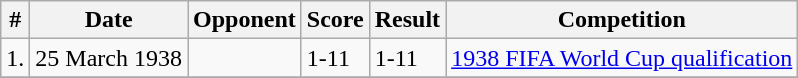<table class="wikitable">
<tr>
<th>#</th>
<th>Date</th>
<th>Opponent</th>
<th>Score</th>
<th>Result</th>
<th>Competition</th>
</tr>
<tr>
<td>1.</td>
<td>25 March 1938</td>
<td></td>
<td>1-11</td>
<td>1-11</td>
<td><a href='#'>1938 FIFA World Cup qualification</a></td>
</tr>
<tr>
</tr>
</table>
